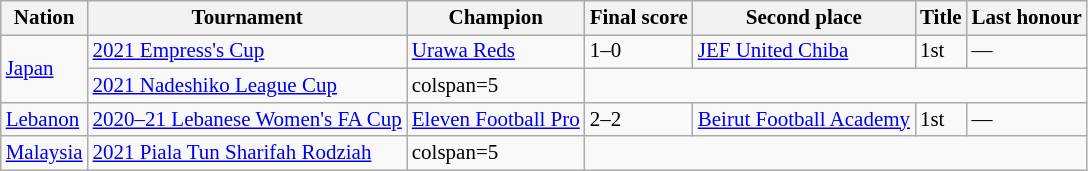<table class=wikitable style="font-size:14px">
<tr>
<th>Nation</th>
<th>Tournament</th>
<th>Champion</th>
<th>Final score</th>
<th>Second place</th>
<th data-sort-type="number">Title</th>
<th>Last honour</th>
</tr>
<tr>
<td rowspan="2"> <a href='#'>Japan</a></td>
<td><a href='#'>2021 Empress's Cup</a></td>
<td><a href='#'>Urawa Reds</a></td>
<td>1–0</td>
<td><a href='#'>JEF United Chiba</a></td>
<td>1st</td>
<td>—</td>
</tr>
<tr>
<td><a href='#'>2021 Nadeshiko League Cup</a></td>
<td>colspan=5 </td>
</tr>
<tr>
<td> <a href='#'>Lebanon</a></td>
<td><a href='#'>2020–21 Lebanese Women's FA Cup</a></td>
<td><a href='#'>Eleven Football Pro</a></td>
<td>2–2 </td>
<td><a href='#'>Beirut Football Academy</a></td>
<td>1st</td>
<td>—</td>
</tr>
<tr>
<td> <a href='#'>Malaysia</a></td>
<td><a href='#'>2021 Piala Tun Sharifah Rodziah</a></td>
<td>colspan=5 </td>
</tr>
</table>
